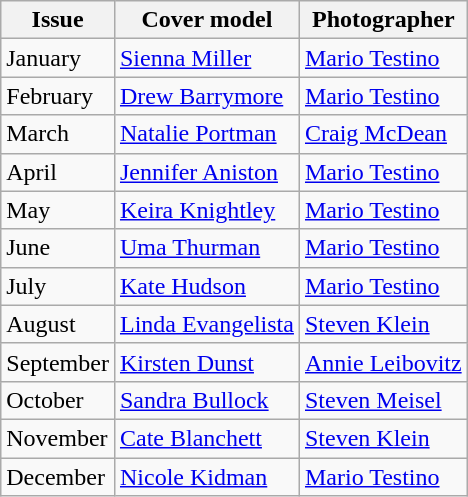<table class="sortable wikitable">
<tr>
<th>Issue</th>
<th>Cover model</th>
<th>Photographer</th>
</tr>
<tr>
<td>January</td>
<td><a href='#'>Sienna Miller</a></td>
<td><a href='#'>Mario Testino</a></td>
</tr>
<tr>
<td>February</td>
<td><a href='#'>Drew Barrymore</a></td>
<td><a href='#'>Mario Testino</a></td>
</tr>
<tr>
<td>March</td>
<td><a href='#'>Natalie Portman</a></td>
<td><a href='#'>Craig McDean</a></td>
</tr>
<tr>
<td>April</td>
<td><a href='#'>Jennifer Aniston</a></td>
<td><a href='#'>Mario Testino</a></td>
</tr>
<tr>
<td>May</td>
<td><a href='#'>Keira Knightley</a></td>
<td><a href='#'>Mario Testino</a></td>
</tr>
<tr>
<td>June</td>
<td><a href='#'>Uma Thurman</a></td>
<td><a href='#'>Mario Testino</a></td>
</tr>
<tr>
<td>July</td>
<td><a href='#'>Kate Hudson</a></td>
<td><a href='#'>Mario Testino</a></td>
</tr>
<tr>
<td>August</td>
<td><a href='#'>Linda Evangelista</a></td>
<td><a href='#'>Steven Klein</a></td>
</tr>
<tr>
<td>September</td>
<td><a href='#'>Kirsten Dunst</a></td>
<td><a href='#'>Annie Leibovitz</a></td>
</tr>
<tr>
<td>October</td>
<td><a href='#'>Sandra Bullock</a></td>
<td><a href='#'>Steven Meisel</a></td>
</tr>
<tr>
<td>November</td>
<td><a href='#'>Cate Blanchett</a></td>
<td><a href='#'>Steven Klein</a></td>
</tr>
<tr>
<td>December</td>
<td><a href='#'>Nicole Kidman</a></td>
<td><a href='#'>Mario Testino</a></td>
</tr>
</table>
